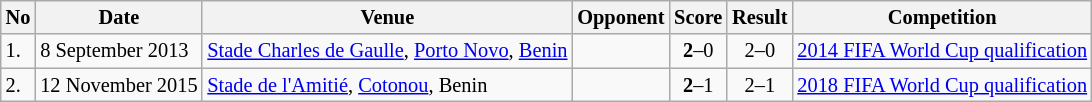<table class="wikitable" style="font-size:85%;">
<tr>
<th>No</th>
<th>Date</th>
<th>Venue</th>
<th>Opponent</th>
<th>Score</th>
<th>Result</th>
<th>Competition</th>
</tr>
<tr>
<td>1.</td>
<td>8 September 2013</td>
<td><a href='#'>Stade Charles de Gaulle</a>, <a href='#'>Porto Novo</a>, <a href='#'>Benin</a></td>
<td></td>
<td align=center><strong>2</strong>–0</td>
<td align=center>2–0</td>
<td><a href='#'>2014 FIFA World Cup qualification</a></td>
</tr>
<tr>
<td>2.</td>
<td>12 November 2015</td>
<td><a href='#'>Stade de l'Amitié</a>, <a href='#'>Cotonou</a>, Benin</td>
<td></td>
<td align=center><strong>2</strong>–1</td>
<td align=center>2–1</td>
<td><a href='#'>2018 FIFA World Cup qualification</a></td>
</tr>
</table>
